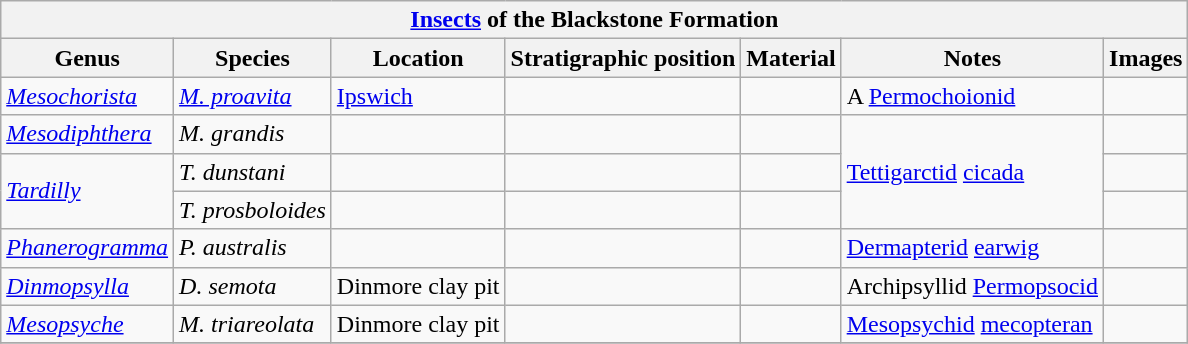<table class="wikitable" align="center">
<tr>
<th colspan="7" align="center"><strong><a href='#'>Insects</a> of the Blackstone Formation</strong></th>
</tr>
<tr>
<th>Genus</th>
<th>Species</th>
<th>Location</th>
<th>Stratigraphic position</th>
<th>Material</th>
<th>Notes</th>
<th>Images</th>
</tr>
<tr>
<td><em><a href='#'>Mesochorista</a></em></td>
<td><em><a href='#'>M. proavita</a></em></td>
<td><a href='#'>Ipswich</a></td>
<td></td>
<td></td>
<td>A <a href='#'>Permochoionid</a></td>
<td></td>
</tr>
<tr>
<td><em><a href='#'>Mesodiphthera</a></em></td>
<td><em>M. grandis</em></td>
<td></td>
<td></td>
<td></td>
<td rowspan="3"><a href='#'>Tettigarctid</a> <a href='#'>cicada</a></td>
<td></td>
</tr>
<tr>
<td rowspan="2"><em><a href='#'>Tardilly</a></em></td>
<td><em>T. dunstani</em></td>
<td></td>
<td></td>
<td></td>
<td></td>
</tr>
<tr>
<td><em>T. prosboloides</em></td>
<td></td>
<td></td>
<td></td>
<td></td>
</tr>
<tr>
<td><em><a href='#'>Phanerogramma</a></em></td>
<td><em>P. australis</em></td>
<td></td>
<td></td>
<td></td>
<td><a href='#'>Dermapterid</a> <a href='#'>earwig</a></td>
<td></td>
</tr>
<tr>
<td><em><a href='#'>Dinmopsylla</a></em></td>
<td><em>D. semota</em></td>
<td>Dinmore clay pit</td>
<td></td>
<td></td>
<td>Archipsyllid <a href='#'>Permopsocid</a></td>
<td></td>
</tr>
<tr>
<td><em><a href='#'>Mesopsyche</a></em></td>
<td><em>M. triareolata</em></td>
<td>Dinmore clay pit</td>
<td></td>
<td></td>
<td><a href='#'>Mesopsychid</a> <a href='#'>mecopteran</a></td>
<td></td>
</tr>
<tr>
</tr>
</table>
